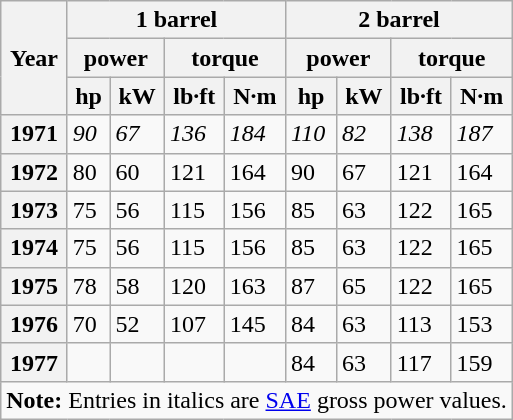<table class=wikitable>
<tr>
<th rowspan=3>Year</th>
<th colspan=4>1 barrel</th>
<th colspan=4>2 barrel</th>
</tr>
<tr>
<th colspan=2>power</th>
<th colspan=2>torque</th>
<th colspan=2>power</th>
<th colspan=2>torque</th>
</tr>
<tr>
<th>hp</th>
<th>kW</th>
<th>lb·ft</th>
<th>N·m</th>
<th>hp</th>
<th>kW</th>
<th>lb·ft</th>
<th>N·m</th>
</tr>
<tr>
<th>1971</th>
<td><em>90</em></td>
<td><em>67</em></td>
<td><em>136</em></td>
<td><em>184</em></td>
<td><em>110</em></td>
<td><em>82</em></td>
<td><em>138</em></td>
<td><em>187</em></td>
</tr>
<tr>
<th>1972</th>
<td>80</td>
<td>60</td>
<td>121</td>
<td>164</td>
<td>90</td>
<td>67</td>
<td>121</td>
<td>164</td>
</tr>
<tr>
<th>1973</th>
<td>75</td>
<td>56</td>
<td>115</td>
<td>156</td>
<td>85</td>
<td>63</td>
<td>122</td>
<td>165</td>
</tr>
<tr>
<th>1974</th>
<td>75</td>
<td>56</td>
<td>115</td>
<td>156</td>
<td>85</td>
<td>63</td>
<td>122</td>
<td>165</td>
</tr>
<tr>
<th>1975</th>
<td>78</td>
<td>58</td>
<td>120</td>
<td>163</td>
<td>87</td>
<td>65</td>
<td>122</td>
<td>165</td>
</tr>
<tr>
<th>1976</th>
<td>70</td>
<td>52</td>
<td>107</td>
<td>145</td>
<td>84</td>
<td>63</td>
<td>113</td>
<td>153</td>
</tr>
<tr>
<th>1977</th>
<td></td>
<td></td>
<td></td>
<td></td>
<td>84</td>
<td>63</td>
<td>117</td>
<td>159</td>
</tr>
<tr>
<td colspan=9><strong>Note:</strong> Entries in italics are <a href='#'>SAE</a> gross power values.</td>
</tr>
</table>
